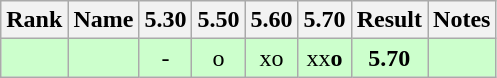<table class="sortable wikitable">
<tr>
<th>Rank</th>
<th>Name</th>
<th>5.30</th>
<th>5.50</th>
<th>5.60</th>
<th>5.70</th>
<th>Result</th>
<th>Notes</th>
</tr>
<tr align="center" style="background:#ccffcc;">
<td></td>
<td align="left"></td>
<td>-</td>
<td>o</td>
<td>xo</td>
<td>xx<strong>o</strong></td>
<td><strong>5.70</strong></td>
<td></td>
</tr>
</table>
